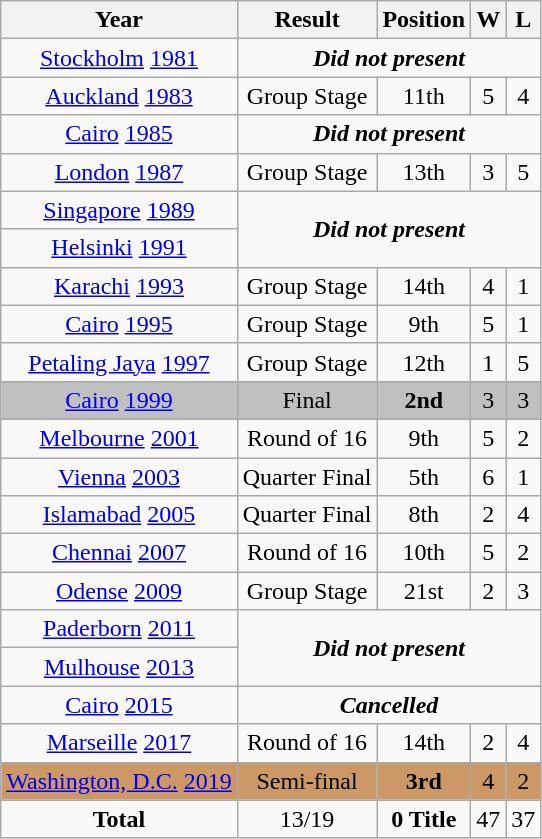<table class="wikitable" style="text-align: center;">
<tr>
<th>Year</th>
<th>Result</th>
<th>Position</th>
<th>W</th>
<th>L</th>
</tr>
<tr>
<td> <a href='#'>Stockholm</a> <a href='#'>1981</a></td>
<td colspan="4" style="text-align:center;"><strong><em>Did not present</em></strong></td>
</tr>
<tr>
<td> <a href='#'>Auckland</a> <a href='#'>1983</a></td>
<td>Group Stage</td>
<td>11th</td>
<td>5</td>
<td>4</td>
</tr>
<tr>
<td> <a href='#'>Cairo</a> <a href='#'>1985</a></td>
<td colspan="4" style="text-align:center;"><strong><em>Did not present</em></strong></td>
</tr>
<tr>
<td> <a href='#'>London</a> <a href='#'>1987</a></td>
<td>Group Stage</td>
<td>13th</td>
<td>3</td>
<td>5</td>
</tr>
<tr>
<td> <a href='#'>Singapore</a> <a href='#'>1989</a></td>
<td rowspan="2" colspan="4" style="text-align:center;"><strong><em>Did not present</em></strong></td>
</tr>
<tr>
<td> <a href='#'>Helsinki</a> <a href='#'>1991</a></td>
</tr>
<tr>
<td> <a href='#'>Karachi</a> <a href='#'>1993</a></td>
<td>Group Stage</td>
<td>14th</td>
<td>4</td>
<td>1</td>
</tr>
<tr>
<td> <a href='#'>Cairo</a> <a href='#'>1995</a></td>
<td>Group Stage</td>
<td>9th</td>
<td>5</td>
<td>1</td>
</tr>
<tr>
<td> <a href='#'>Petaling Jaya</a> <a href='#'>1997</a></td>
<td>Group Stage</td>
<td>12th</td>
<td>1</td>
<td>5</td>
</tr>
<tr style="background:silver;">
<td> <a href='#'>Cairo</a> <a href='#'>1999</a></td>
<td>Final</td>
<td><strong>2nd</strong></td>
<td>3</td>
<td>3</td>
</tr>
<tr>
<td> <a href='#'>Melbourne</a> <a href='#'>2001</a></td>
<td>Round of 16</td>
<td>9th</td>
<td>5</td>
<td>2</td>
</tr>
<tr>
<td> <a href='#'>Vienna</a> <a href='#'>2003</a></td>
<td>Quarter Final</td>
<td>5th</td>
<td>6</td>
<td>1</td>
</tr>
<tr>
<td> <a href='#'>Islamabad</a> <a href='#'>2005</a></td>
<td>Quarter Final</td>
<td>8th</td>
<td>2</td>
<td>4</td>
</tr>
<tr>
<td> <a href='#'>Chennai</a> <a href='#'>2007</a></td>
<td>Round of 16</td>
<td>10th</td>
<td>5</td>
<td>2</td>
</tr>
<tr>
<td> <a href='#'>Odense</a> <a href='#'>2009</a></td>
<td>Group Stage</td>
<td>21st</td>
<td>2</td>
<td>3</td>
</tr>
<tr>
<td> <a href='#'>Paderborn</a> <a href='#'>2011</a></td>
<td rowspan="2" colspan="4" style="text-align:center;"><strong><em>Did not present</em></strong></td>
</tr>
<tr>
<td> <a href='#'>Mulhouse</a> <a href='#'>2013</a></td>
</tr>
<tr>
<td> <a href='#'>Cairo</a> <a href='#'>2015</a></td>
<td colspan="4" style="text-align:center;"><strong><em>Cancelled</em></strong></td>
</tr>
<tr>
<td> <a href='#'>Marseille</a> <a href='#'>2017</a></td>
<td>Round of 16</td>
<td>14th</td>
<td>2</td>
<td>4</td>
</tr>
<tr style="background:#c96;">
<td> <a href='#'>Washington, D.C.</a> <a href='#'>2019</a></td>
<td>Semi-final</td>
<td><strong>3rd</strong></td>
<td>4</td>
<td>2</td>
</tr>
<tr>
<td><strong>Total</strong></td>
<td>13/19</td>
<td><strong>0 Title</strong></td>
<td>47</td>
<td>37</td>
</tr>
</table>
